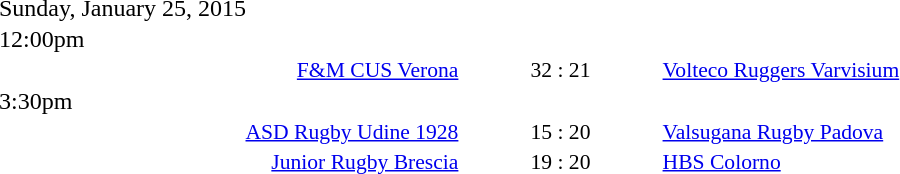<table style="width:70%;" cellspacing="1">
<tr>
<th width=35%></th>
<th width=15%></th>
<th></th>
</tr>
<tr>
<td>Sunday, January 25, 2015</td>
</tr>
<tr>
<td>12:00pm</td>
</tr>
<tr style=font-size:90%>
<td align=right><a href='#'>F&M CUS Verona</a></td>
<td align=center>32 : 21</td>
<td><a href='#'>Volteco Ruggers Varvisium</a></td>
</tr>
<tr>
<td>3:30pm</td>
</tr>
<tr style=font-size:90%>
<td align=right><a href='#'>ASD Rugby Udine 1928</a></td>
<td align=center>15 : 20</td>
<td><a href='#'>Valsugana Rugby Padova</a></td>
</tr>
<tr style=font-size:90%>
<td align=right><a href='#'>Junior Rugby Brescia</a></td>
<td align=center>19 : 20</td>
<td><a href='#'>HBS Colorno</a></td>
</tr>
</table>
